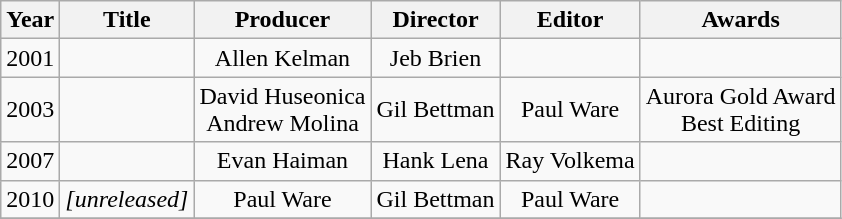<table class="wikitable" style="text-align:center;">
<tr>
<th>Year</th>
<th align=left>Title</th>
<th>Producer</th>
<th>Director</th>
<th>Editor</th>
<th>Awards</th>
</tr>
<tr>
<td>2001</td>
<td><em></em></td>
<td>Allen Kelman</td>
<td>Jeb Brien</td>
<td></td>
</tr>
<tr>
<td>2003</td>
<td><em></em></td>
<td>David Huseonica<br>Andrew Molina</td>
<td>Gil Bettman</td>
<td>Paul Ware</td>
<td>Aurora Gold Award <br> Best Editing</td>
</tr>
<tr>
<td>2007</td>
<td><em></em></td>
<td>Evan Haiman</td>
<td>Hank Lena</td>
<td>Ray Volkema</td>
</tr>
<tr>
<td>2010</td>
<td><em>[unreleased]</em></td>
<td>Paul Ware</td>
<td>Gil Bettman</td>
<td>Paul Ware</td>
<td></td>
</tr>
<tr>
</tr>
</table>
